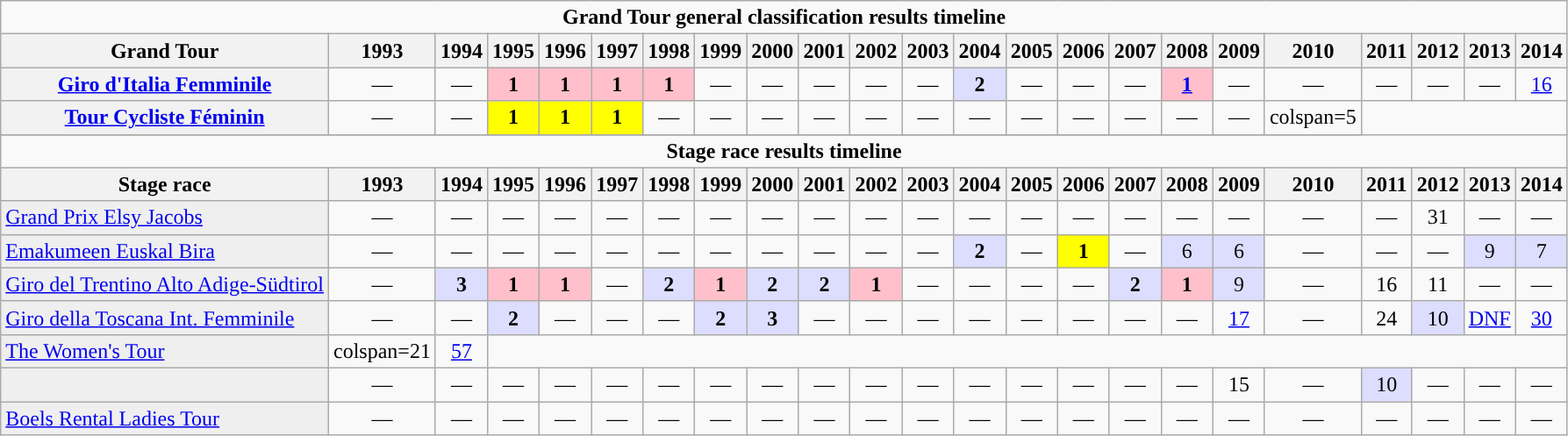<table class="wikitable plainrowheaders">
<tr>
<td colspan=23 align="center"><strong>Grand Tour general classification results timeline</strong></td>
</tr>
<tr>
<th scope="col">Grand Tour</th>
<th scope="col">1993</th>
<th scope="col">1994</th>
<th scope="col">1995</th>
<th scope="col">1996</th>
<th scope="col">1997</th>
<th scope="col">1998</th>
<th scope="col">1999</th>
<th scope="col">2000</th>
<th scope="col">2001</th>
<th scope="col">2002</th>
<th scope="col">2003</th>
<th scope="col">2004</th>
<th scope="col">2005</th>
<th scope="col">2006</th>
<th scope="col">2007</th>
<th scope="col">2008</th>
<th scope="col">2009</th>
<th scope="col">2010</th>
<th scope="col">2011</th>
<th scope="col">2012</th>
<th scope="col">2013</th>
<th scope="col">2014</th>
</tr>
<tr style="text-align:center;">
<th scope="row"> <a href='#'>Giro d'Italia Femminile</a></th>
<td>—</td>
<td>—</td>
<td style="text-align:center; background:pink;"><strong>1</strong></td>
<td style="text-align:center; background:pink;"><strong>1</strong></td>
<td style="text-align:center; background:pink;"><strong>1</strong></td>
<td style="text-align:center; background:pink;"><strong>1</strong></td>
<td>—</td>
<td>—</td>
<td>—</td>
<td>—</td>
<td>—</td>
<td style="text-align:center; background:#ddf;"><strong>2</strong></td>
<td>—</td>
<td>—</td>
<td>—</td>
<td style="text-align:center; background:pink;"><a href='#'><strong>1</strong></a></td>
<td>—</td>
<td>—</td>
<td>—</td>
<td>—</td>
<td>—</td>
<td><a href='#'>16</a></td>
</tr>
<tr style="text-align:center;">
<th scope="row"> <a href='#'>Tour Cycliste Féminin</a></th>
<td>—</td>
<td>—</td>
<td style="text-align:center; background:yellow;"><strong>1</strong></td>
<td style="text-align:center; background:yellow;"><strong>1</strong></td>
<td style="text-align:center; background:yellow;"><strong>1</strong></td>
<td>—</td>
<td>—</td>
<td>—</td>
<td>—</td>
<td>—</td>
<td>—</td>
<td>—</td>
<td>—</td>
<td>—</td>
<td>—</td>
<td>—</td>
<td>—</td>
<td>colspan=5 </td>
</tr>
<tr style="text-align:center;">
</tr>
<tr>
<td colspan=23 align=center><strong>Stage race results timeline</strong></td>
</tr>
<tr style="background:#EEEEEE;">
<th>Stage race</th>
<th scope="col">1993</th>
<th scope="col">1994</th>
<th scope="col">1995</th>
<th scope="col">1996</th>
<th scope="col">1997</th>
<th scope="col">1998</th>
<th scope="col">1999</th>
<th scope="col">2000</th>
<th scope="col">2001</th>
<th scope="col">2002</th>
<th scope="col">2003</th>
<th scope="col">2004</th>
<th scope="col">2005</th>
<th scope="col">2006</th>
<th scope="col">2007</th>
<th scope="col">2008</th>
<th scope="col">2009</th>
<th scope="col">2010</th>
<th scope="col">2011</th>
<th scope="col">2012</th>
<th scope="col">2013</th>
<th scope="col">2014</th>
</tr>
<tr>
<td style="text-align:left; background:#efefef;"><a href='#'>Grand Prix Elsy Jacobs</a></td>
<td style="text-align:center;">—</td>
<td style="text-align:center;">—</td>
<td style="text-align:center;">—</td>
<td style="text-align:center;">—</td>
<td style="text-align:center;">—</td>
<td style="text-align:center;">—</td>
<td style="text-align:center;">—</td>
<td style="text-align:center;">—</td>
<td style="text-align:center;">—</td>
<td style="text-align:center;">—</td>
<td style="text-align:center;">—</td>
<td style="text-align:center;">—</td>
<td style="text-align:center;">—</td>
<td style="text-align:center;">—</td>
<td style="text-align:center;">—</td>
<td style="text-align:center;">—</td>
<td style="text-align:center;">—</td>
<td style="text-align:center;">—</td>
<td style="text-align:center;">—</td>
<td style="text-align:center;">31</td>
<td style="text-align:center;">—</td>
<td style="text-align:center;">—</td>
</tr>
<tr>
<td style="text-align:left; background:#efefef;"><a href='#'>Emakumeen Euskal Bira</a></td>
<td style="text-align:center;">—</td>
<td style="text-align:center;">—</td>
<td style="text-align:center;">—</td>
<td style="text-align:center;">—</td>
<td style="text-align:center;">—</td>
<td style="text-align:center;">—</td>
<td style="text-align:center;">—</td>
<td style="text-align:center;">—</td>
<td style="text-align:center;">—</td>
<td style="text-align:center;">—</td>
<td style="text-align:center;">—</td>
<td style="text-align:center; background:#ddf"><strong>2</strong></td>
<td style="text-align:center;">—</td>
<td style="text-align:center; background:yellow"><strong>1</strong></td>
<td style="text-align:center;">—</td>
<td style="text-align:center; background:#ddf">6</td>
<td style="text-align:center; background:#ddf">6</td>
<td style="text-align:center;">—</td>
<td style="text-align:center;">—</td>
<td style="text-align:center;">—</td>
<td style="text-align:center; background:#ddf">9</td>
<td style="text-align:center; background:#ddf">7</td>
</tr>
<tr>
<td style="text-align:left; background:#efefef;"><a href='#'>Giro del Trentino Alto Adige-Südtirol</a></td>
<td style="text-align:center;">—</td>
<td style="text-align:center; background:#ddf;"><strong>3</strong></td>
<td style="text-align:center; background:pink;"><strong>1</strong></td>
<td style="text-align:center; background:pink;"><strong>1</strong></td>
<td style="text-align:center;">—</td>
<td style="text-align:center; background:#ddf"><strong>2</strong></td>
<td style="text-align:center; background:pink;"><strong>1</strong></td>
<td style="text-align:center; background:#ddf"><strong>2</strong></td>
<td style="text-align:center; background:#ddf"><strong>2</strong></td>
<td style="text-align:center; background:pink"><strong>1</strong></td>
<td style="text-align:center;">—</td>
<td style="text-align:center;">—</td>
<td style="text-align:center;">—</td>
<td style="text-align:center;">—</td>
<td style="text-align:center; background:#ddf"><strong>2</strong></td>
<td style="text-align:center; background:pink"><strong>1</strong></td>
<td style="text-align:center; background:#ddf">9</td>
<td style="text-align:center;">—</td>
<td style="text-align:center;">16</td>
<td style="text-align:center;">11</td>
<td style="text-align:center;">—</td>
<td style="text-align:center;">—</td>
</tr>
<tr>
<td style="text-align:left; background:#efefef;"><a href='#'>Giro della Toscana Int. Femminile</a></td>
<td style="text-align:center;">—</td>
<td style="text-align:center;">—</td>
<td style="text-align:center; background:#ddf"><strong>2</strong></td>
<td style="text-align:center;">—</td>
<td style="text-align:center;">—</td>
<td style="text-align:center;">—</td>
<td style="text-align:center; background:#ddf"><strong>2</strong></td>
<td style="text-align:center; background:#ddf"><strong>3</strong></td>
<td style="text-align:center;">—</td>
<td style="text-align:center;">—</td>
<td style="text-align:center;">—</td>
<td style="text-align:center;">—</td>
<td style="text-align:center;">—</td>
<td style="text-align:center;">—</td>
<td style="text-align:center;">—</td>
<td style="text-align:center;">—</td>
<td style="text-align:center;"><a href='#'>17</a></td>
<td style="text-align:center;">—</td>
<td style="text-align:center;">24</td>
<td style="text-align:center; background:#ddf">10</td>
<td style="text-align:center;"><a href='#'>DNF</a></td>
<td style="text-align:center;"><a href='#'>30</a></td>
</tr>
<tr>
<td style="text-align:left; background:#efefef;"><a href='#'>The Women's Tour</a></td>
<td>colspan=21 </td>
<td style="text-align:center;"><a href='#'>57</a></td>
</tr>
<tr>
<td style="text-align:left; background:#efefef;"></td>
<td style="text-align:center;">—</td>
<td style="text-align:center;">—</td>
<td style="text-align:center;">—</td>
<td style="text-align:center;">—</td>
<td style="text-align:center;">—</td>
<td style="text-align:center;">—</td>
<td style="text-align:center;">—</td>
<td style="text-align:center;">—</td>
<td style="text-align:center;">—</td>
<td style="text-align:center;">—</td>
<td style="text-align:center;">—</td>
<td style="text-align:center;">—</td>
<td style="text-align:center;">—</td>
<td style="text-align:center;">—</td>
<td style="text-align:center;">—</td>
<td style="text-align:center;">—</td>
<td style="text-align:center;">15</td>
<td style="text-align:center;">—</td>
<td style="text-align:center; background:#ddf">10</td>
<td style="text-align:center;">—</td>
<td style="text-align:center;">—</td>
<td style="text-align:center;">—</td>
</tr>
<tr>
<td style="text-align:left; background:#efefef;"><a href='#'>Boels Rental Ladies Tour</a></td>
<td style="text-align:center;">—</td>
<td style="text-align:center;">—</td>
<td style="text-align:center;">—</td>
<td style="text-align:center;">—</td>
<td style="text-align:center;">—</td>
<td style="text-align:center;">—</td>
<td style="text-align:center;">—</td>
<td style="text-align:center;">—</td>
<td style="text-align:center;">—</td>
<td style="text-align:center;">—</td>
<td style="text-align:center;">—</td>
<td style="text-align:center;">—</td>
<td style="text-align:center;">—</td>
<td style="text-align:center;">—</td>
<td style="text-align:center;">—</td>
<td style="text-align:center;">—</td>
<td style="text-align:center;">—</td>
<td style="text-align:center;">—</td>
<td style="text-align:center;">—</td>
<td style="text-align:center;">—</td>
<td style="text-align:center;">—</td>
<td style="text-align:center;">—</td>
</tr>
</table>
